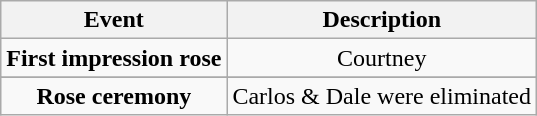<table class="wikitable sortable" style="text-align:center;">
<tr>
<th>Event</th>
<th>Description</th>
</tr>
<tr>
<td><strong>First impression rose</strong></td>
<td>Courtney</td>
</tr>
<tr>
</tr>
<tr>
<td><strong>Rose ceremony</strong></td>
<td>Carlos & Dale were eliminated</td>
</tr>
</table>
